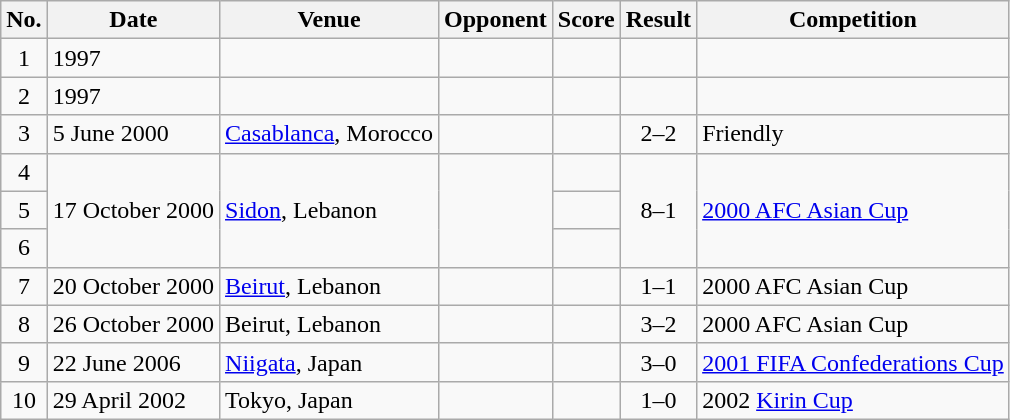<table class="wikitable sortable">
<tr>
<th scope="col">No.</th>
<th scope="col">Date</th>
<th scope="col">Venue</th>
<th scope="col">Opponent</th>
<th scope="col">Score</th>
<th scope="col">Result</th>
<th scope="col">Competition</th>
</tr>
<tr>
<td align="center">1</td>
<td>1997</td>
<td></td>
<td></td>
<td></td>
<td></td>
<td></td>
</tr>
<tr>
<td align="center">2</td>
<td>1997</td>
<td></td>
<td></td>
<td></td>
<td></td>
<td></td>
</tr>
<tr>
<td align="center">3</td>
<td>5 June 2000</td>
<td><a href='#'>Casablanca</a>, Morocco</td>
<td></td>
<td></td>
<td align="center">2–2</td>
<td>Friendly</td>
</tr>
<tr>
<td align="center">4</td>
<td rowspan="3">17 October 2000</td>
<td rowspan="3"><a href='#'>Sidon</a>, Lebanon</td>
<td rowspan="3"></td>
<td></td>
<td rowspan="3" style="text-align:center">8–1</td>
<td rowspan="3"><a href='#'>2000 AFC Asian Cup</a></td>
</tr>
<tr>
<td align="center">5</td>
<td></td>
</tr>
<tr>
<td align="center">6</td>
<td></td>
</tr>
<tr>
<td align="center">7</td>
<td>20 October 2000</td>
<td><a href='#'>Beirut</a>, Lebanon</td>
<td></td>
<td></td>
<td align="center">1–1</td>
<td>2000 AFC Asian Cup</td>
</tr>
<tr>
<td align="center">8</td>
<td>26 October 2000</td>
<td>Beirut, Lebanon</td>
<td></td>
<td></td>
<td align="center">3–2</td>
<td>2000 AFC Asian Cup</td>
</tr>
<tr>
<td align="center">9</td>
<td>22 June 2006</td>
<td><a href='#'>Niigata</a>, Japan</td>
<td></td>
<td></td>
<td align="center">3–0</td>
<td><a href='#'>2001 FIFA Confederations Cup</a></td>
</tr>
<tr>
<td align="center">10</td>
<td>29 April 2002</td>
<td>Tokyo, Japan</td>
<td></td>
<td></td>
<td align="center">1–0</td>
<td>2002 <a href='#'>Kirin Cup</a></td>
</tr>
</table>
